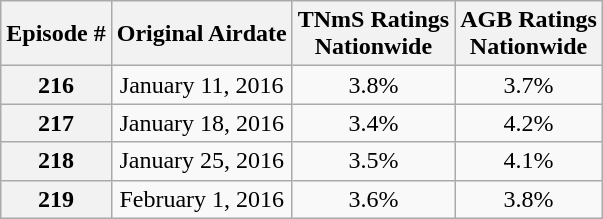<table class="wikitable" style="text-align:center;">
<tr>
<th>Episode #</th>
<th>Original Airdate</th>
<th>TNmS Ratings<br>Nationwide</th>
<th>AGB Ratings<br>Nationwide</th>
</tr>
<tr>
<th>216</th>
<td>January 11, 2016</td>
<td>3.8%</td>
<td>3.7%</td>
</tr>
<tr>
<th>217</th>
<td>January 18, 2016</td>
<td>3.4%</td>
<td>4.2%</td>
</tr>
<tr>
<th>218</th>
<td>January 25, 2016</td>
<td>3.5%</td>
<td>4.1%</td>
</tr>
<tr>
<th>219</th>
<td>February 1, 2016</td>
<td>3.6%</td>
<td>3.8%</td>
</tr>
</table>
